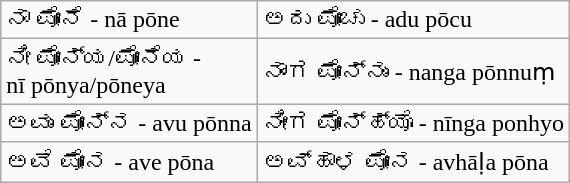<table class="wikitable mw-collapsible mw-collapsed">
<tr>
<td>ನಾ ಪೋನೆ - nā pōne</td>
<td>ಅದು ಪೋಚು - adu pōcu</td>
</tr>
<tr>
<td>ನೀ ಪೋನ್ಯ/ಪೋನೆಯ -<br>nī pōnya/pōneya</td>
<td>ನಾಂಗ ಪೋನ್ನುಂ - nanga pōnnuṃ</td>
</tr>
<tr>
<td>ಅವುಂ ಪೋನ್ನ - avu pōnna</td>
<td>ನೀಂಗ ಪೋನ್ಹ್ಯೊ - nīnga ponhyo</td>
</tr>
<tr>
<td>ಅವೆ ಪೋನ - ave pōna</td>
<td>ಅವ್ಹಾಳ ಪೋನ - avhāḷa pōna</td>
</tr>
</table>
